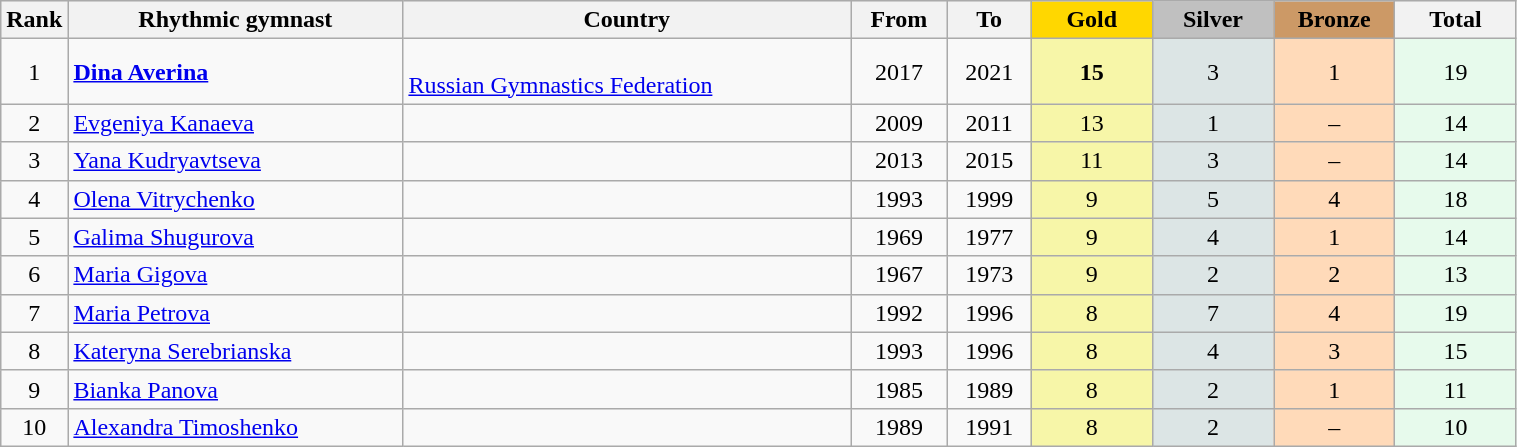<table class="wikitable plainrowheaders" width=80% style="text-align:center;">
<tr style="background-color:#EDEDED;">
<th class="hintergrundfarbe5" style="width:1em">Rank</th>
<th class="hintergrundfarbe5">Rhythmic gymnast</th>
<th class="hintergrundfarbe5">Country</th>
<th class="hintergrundfarbe5">From</th>
<th class="hintergrundfarbe5">To</th>
<th style="background:    gold; width:8%">Gold</th>
<th style="background:  silver; width:8%">Silver</th>
<th style="background: #CC9966; width:8%">Bronze</th>
<th class="hintergrundfarbe5" style="width:8%">Total</th>
</tr>
<tr>
<td>1</td>
<td align="left"><strong><a href='#'>Dina Averina</a></strong></td>
<td align="left"><br> <a href='#'>Russian Gymnastics Federation</a></td>
<td>2017</td>
<td>2021</td>
<td bgcolor="#F7F6A8"><strong>15</strong></td>
<td bgcolor="#DCE5E5">3</td>
<td bgcolor="#FFDAB9">1</td>
<td bgcolor="#E7FAEC">19</td>
</tr>
<tr align="center">
<td>2</td>
<td align="left"><a href='#'>Evgeniya Kanaeva</a></td>
<td align="left"></td>
<td>2009</td>
<td>2011</td>
<td bgcolor="#F7F6A8">13</td>
<td bgcolor="#DCE5E5">1</td>
<td bgcolor="#FFDAB9">–</td>
<td bgcolor="#E7FAEC">14</td>
</tr>
<tr align="center">
<td>3</td>
<td align="left"><a href='#'>Yana Kudryavtseva</a></td>
<td align="left"></td>
<td>2013</td>
<td>2015</td>
<td bgcolor="#F7F6A8">11</td>
<td bgcolor="#DCE5E5">3</td>
<td bgcolor="#FFDAB9">–</td>
<td bgcolor="#E7FAEC">14</td>
</tr>
<tr align="center">
<td>4</td>
<td align="left"><a href='#'>Olena Vitrychenko</a></td>
<td align="left"></td>
<td>1993</td>
<td>1999</td>
<td bgcolor="#F7F6A8">9</td>
<td bgcolor="#DCE5E5">5</td>
<td bgcolor="#FFDAB9">4</td>
<td bgcolor="#E7FAEC">18</td>
</tr>
<tr align="center">
<td>5</td>
<td align="left"><a href='#'>Galima Shugurova</a></td>
<td align="left"></td>
<td>1969</td>
<td>1977</td>
<td bgcolor="#F7F6A8">9</td>
<td bgcolor="#DCE5E5">4</td>
<td bgcolor="#FFDAB9">1</td>
<td bgcolor="#E7FAEC">14</td>
</tr>
<tr align="center">
<td>6</td>
<td align="left"><a href='#'>Maria Gigova</a></td>
<td align="left"></td>
<td>1967</td>
<td>1973</td>
<td bgcolor="#F7F6A8">9</td>
<td bgcolor="#DCE5E5">2</td>
<td bgcolor="#FFDAB9">2</td>
<td bgcolor="#E7FAEC">13</td>
</tr>
<tr align="center">
<td>7</td>
<td align="left"><a href='#'>Maria Petrova</a></td>
<td align="left"></td>
<td>1992</td>
<td>1996</td>
<td bgcolor="#F7F6A8">8</td>
<td bgcolor="#DCE5E5">7</td>
<td bgcolor="#FFDAB9">4</td>
<td bgcolor="#E7FAEC">19</td>
</tr>
<tr align="center">
<td>8</td>
<td align="left"><a href='#'>Kateryna Serebrianska</a></td>
<td align="left"></td>
<td>1993</td>
<td>1996</td>
<td bgcolor="#F7F6A8">8</td>
<td bgcolor="#DCE5E5">4</td>
<td bgcolor="#FFDAB9">3</td>
<td bgcolor="#E7FAEC">15</td>
</tr>
<tr align="center">
<td>9</td>
<td align="left"><a href='#'>Bianka Panova</a></td>
<td align="left"></td>
<td>1985</td>
<td>1989</td>
<td bgcolor="#F7F6A8">8</td>
<td bgcolor="#DCE5E5">2</td>
<td bgcolor="#FFDAB9">1</td>
<td bgcolor="#E7FAEC">11</td>
</tr>
<tr align="center">
<td>10</td>
<td align="left"><a href='#'>Alexandra Timoshenko</a></td>
<td align="left"></td>
<td>1989</td>
<td>1991</td>
<td bgcolor="#F7F6A8">8</td>
<td bgcolor="#DCE5E5">2</td>
<td bgcolor="#FFDAB9">–</td>
<td bgcolor="#E7FAEC">10</td>
</tr>
</table>
